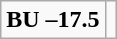<table class="wikitable" style="border: none;">
<tr align="center">
</tr>
<tr align="center">
<td><strong>BU –17.5</strong></td>
<td></td>
</tr>
</table>
